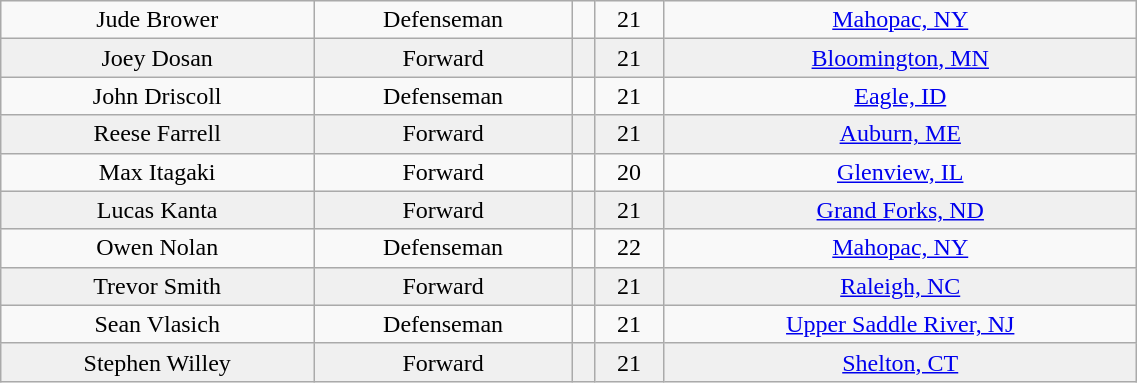<table class="wikitable" width="60%">
<tr align="center" bgcolor="">
<td>Jude Brower</td>
<td>Defenseman</td>
<td></td>
<td>21</td>
<td><a href='#'>Mahopac, NY</a></td>
</tr>
<tr align="center" bgcolor="f0f0f0">
<td>Joey Dosan</td>
<td>Forward</td>
<td></td>
<td>21</td>
<td><a href='#'>Bloomington, MN</a></td>
</tr>
<tr align="center" bgcolor="">
<td>John Driscoll</td>
<td>Defenseman</td>
<td></td>
<td>21</td>
<td><a href='#'>Eagle, ID</a></td>
</tr>
<tr align="center" bgcolor="f0f0f0">
<td>Reese Farrell</td>
<td>Forward</td>
<td></td>
<td>21</td>
<td><a href='#'>Auburn, ME</a></td>
</tr>
<tr align="center" bgcolor="">
<td>Max Itagaki</td>
<td>Forward</td>
<td></td>
<td>20</td>
<td><a href='#'>Glenview, IL</a></td>
</tr>
<tr align="center" bgcolor="f0f0f0">
<td>Lucas Kanta</td>
<td>Forward</td>
<td></td>
<td>21</td>
<td><a href='#'>Grand Forks, ND</a></td>
</tr>
<tr align="center" bgcolor="">
<td>Owen Nolan</td>
<td>Defenseman</td>
<td></td>
<td>22</td>
<td><a href='#'>Mahopac, NY</a></td>
</tr>
<tr align="center" bgcolor="f0f0f0">
<td>Trevor Smith</td>
<td>Forward</td>
<td></td>
<td>21</td>
<td><a href='#'>Raleigh, NC</a></td>
</tr>
<tr align="center" bgcolor="">
<td>Sean Vlasich</td>
<td>Defenseman</td>
<td></td>
<td>21</td>
<td><a href='#'>Upper Saddle River, NJ</a></td>
</tr>
<tr align="center" bgcolor="f0f0f0">
<td>Stephen Willey</td>
<td>Forward</td>
<td></td>
<td>21</td>
<td><a href='#'>Shelton, CT</a></td>
</tr>
</table>
